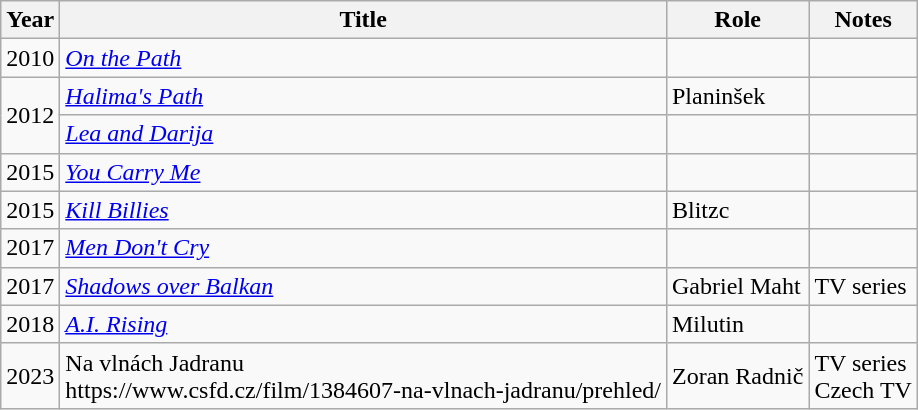<table class="wikitable sortable">
<tr>
<th>Year</th>
<th>Title</th>
<th>Role</th>
<th class="unsortable">Notes</th>
</tr>
<tr>
<td>2010</td>
<td><em><a href='#'>On the Path</a></em></td>
<td></td>
<td></td>
</tr>
<tr>
<td rowspan=2>2012</td>
<td><em><a href='#'>Halima's Path</a></em></td>
<td>Planinšek</td>
<td></td>
</tr>
<tr>
<td><em><a href='#'>Lea and Darija</a></em></td>
<td></td>
<td></td>
</tr>
<tr>
<td>2015</td>
<td><em><a href='#'>You Carry Me</a></em></td>
<td></td>
<td></td>
</tr>
<tr>
<td>2015</td>
<td><em><a href='#'>Kill Billies</a></em></td>
<td>Blitzc</td>
<td></td>
</tr>
<tr>
<td>2017</td>
<td><em><a href='#'>Men Don't Cry</a></em></td>
<td></td>
<td></td>
</tr>
<tr>
<td>2017</td>
<td><em><a href='#'>Shadows over Balkan</a></em></td>
<td>Gabriel Maht</td>
<td>TV series</td>
</tr>
<tr>
<td>2018</td>
<td><em><a href='#'>A.I. Rising</a></em></td>
<td>Milutin</td>
<td></td>
</tr>
<tr>
<td>2023</td>
<td>Na vlnách Jadranu<br>https://www.csfd.cz/film/1384607-na-vlnach-jadranu/prehled/</td>
<td>Zoran Radnič</td>
<td>TV series<br>Czech TV</td>
</tr>
</table>
